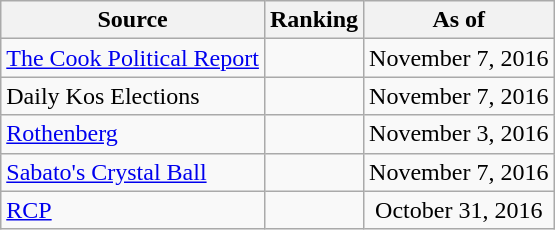<table class="wikitable" style="text-align:center">
<tr>
<th>Source</th>
<th>Ranking</th>
<th>As of</th>
</tr>
<tr>
<td align=left><a href='#'>The Cook Political Report</a></td>
<td></td>
<td>November 7, 2016</td>
</tr>
<tr>
<td align=left>Daily Kos Elections</td>
<td></td>
<td>November 7, 2016</td>
</tr>
<tr>
<td align=left><a href='#'>Rothenberg</a></td>
<td></td>
<td>November 3, 2016</td>
</tr>
<tr>
<td align=left><a href='#'>Sabato's Crystal Ball</a></td>
<td></td>
<td>November 7, 2016</td>
</tr>
<tr>
<td align="left"><a href='#'>RCP</a></td>
<td></td>
<td>October 31, 2016</td>
</tr>
</table>
